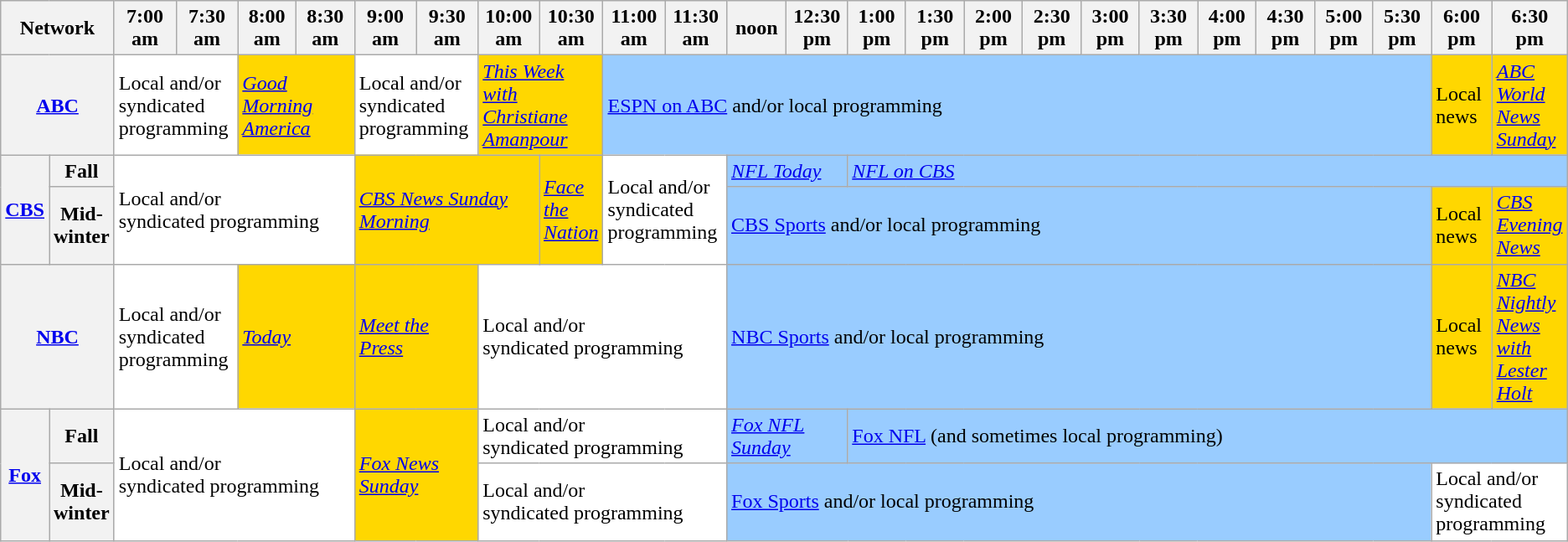<table class=wikitable>
<tr>
<th width="1.5%" bgcolor="#C0C0C0" colspan="2">Network</th>
<th width="4%" bgcolor="#C0C0C0">7:00 am</th>
<th width="4%" bgcolor="#C0C0C0">7:30 am</th>
<th width="4%" bgcolor="#C0C0C0">8:00 am</th>
<th width="4%" bgcolor="#C0C0C0">8:30 am</th>
<th width="4%" bgcolor="#C0C0C0">9:00 am</th>
<th width="4%" bgcolor="#C0C0C0">9:30 am</th>
<th width="4%" bgcolor="#C0C0C0">10:00 am</th>
<th width="4%" bgcolor="#C0C0C0">10:30 am</th>
<th width="4%" bgcolor="#C0C0C0">11:00 am</th>
<th width="4%" bgcolor="#C0C0C0">11:30 am</th>
<th width="4%" bgcolor="#C0C0C0">noon</th>
<th width="4%" bgcolor="#C0C0C0">12:30 pm</th>
<th width="4%" bgcolor="#C0C0C0">1:00 pm</th>
<th width="4%" bgcolor="#C0C0C0">1:30 pm</th>
<th width="4%" bgcolor="#C0C0C0">2:00 pm</th>
<th width="4%" bgcolor="#C0C0C0">2:30 pm</th>
<th width="4%" bgcolor="#C0C0C0">3:00 pm</th>
<th width="4%" bgcolor="#C0C0C0">3:30 pm</th>
<th width="4%" bgcolor="#C0C0C0">4:00 pm</th>
<th width="4%" bgcolor="#C0C0C0">4:30 pm</th>
<th width="4%" bgcolor="#C0C0C0">5:00 pm</th>
<th width="4%" bgcolor="#C0C0C0">5:30 pm</th>
<th width="4%" bgcolor="#C0C0C0">6:00 pm</th>
<th width="4%" bgcolor="#C0C0C0">6:30 pm</th>
</tr>
<tr>
<th bgcolor="#C0C0C0" colspan="2"><a href='#'>ABC</a></th>
<td bgcolor="white" colspan="2">Local and/or<br>syndicated programming</td>
<td bgcolor="gold" colspan="2"><em><a href='#'>Good Morning America</a></em></td>
<td bgcolor="white" colspan="2">Local and/or<br>syndicated programming</td>
<td bgcolor="gold" colspan="2"><em><a href='#'>This Week with Christiane Amanpour</a></em></td>
<td bgcolor="99ccff" colspan="14"><a href='#'>ESPN on ABC</a> and/or local programming</td>
<td bgcolor="gold">Local news</td>
<td bgcolor="gold"><em><a href='#'>ABC World News Sunday</a></em></td>
</tr>
<tr>
<th bgcolor="#C0C0C0" rowspan="2"><a href='#'>CBS</a></th>
<th>Fall</th>
<td bgcolor="white" colspan="4"rowspan="2">Local and/or<br>syndicated programming</td>
<td bgcolor="gold" colspan="3"rowspan="2"><em><a href='#'>CBS News Sunday Morning</a></em></td>
<td bgcolor="gold" colspan="1"rowspan="2"><em><a href='#'>Face the Nation</a></em></td>
<td bgcolor="white" colspan="2"rowspan="2">Local and/or<br>syndicated programming</td>
<td bgcolor="99ccff" colspan="2" rowspan="1"><em><a href='#'>NFL Today</a></em></td>
<td bgcolor="99ccff" colspan="12" rowspan="1"><em><a href='#'>NFL on CBS</a></em></td>
</tr>
<tr>
<th>Mid-winter</th>
<td bgcolor="99ccff" colspan="12" rowspan="1"><a href='#'>CBS Sports</a> and/or local programming</td>
<td bgcolor="gold" rowspan="1">Local news</td>
<td bgcolor="gold" rowspan="1"><em><a href='#'>CBS Evening News</a></em></td>
</tr>
<tr>
<th bgcolor="#C0C0C0" colspan="2"><a href='#'>NBC</a></th>
<td bgcolor="white" colspan="2">Local and/or<br>syndicated programming</td>
<td bgcolor="gold" colspan="2"><em><a href='#'>Today</a></em></td>
<td bgcolor="gold" colspan="2"><em><a href='#'>Meet the Press</a></em></td>
<td bgcolor="white" colspan="4">Local and/or<br>syndicated programming</td>
<td bgcolor="99ccff" colspan="12""><a href='#'>NBC Sports</a> and/or local programming</td>
<td bgcolor="gold">Local news</td>
<td bgcolor="gold"><em><a href='#'>NBC Nightly News with Lester Holt</a></em></td>
</tr>
<tr>
<th bgcolor="#C0C0C0" rowspan="2"><a href='#'>Fox</a></th>
<th>Fall</th>
<td bgcolor="white" colspan="4" rowspan="2">Local and/or<br>syndicated programming</td>
<td bgcolor="gold" colspan="2" rowspan="2"><em><a href='#'>Fox News Sunday</a></em></td>
<td bgcolor="white" colspan="4">Local and/or<br>syndicated programming</td>
<td bgcolor="99ccff" colspan="2"><em><a href='#'>Fox NFL Sunday</a></em></td>
<td bgcolor="99ccff" colspan="12"><a href='#'>Fox NFL</a> (and sometimes local programming)</td>
</tr>
<tr>
<th>Mid-winter</th>
<td bgcolor="white" colspan="4">Local and/or<br>syndicated programming</td>
<td bgcolor="99ccff" colspan="12"><a href='#'>Fox Sports</a> and/or local programming</td>
<td bgcolor="white" colspan="2">Local and/or<br>syndicated programming</td>
</tr>
</table>
